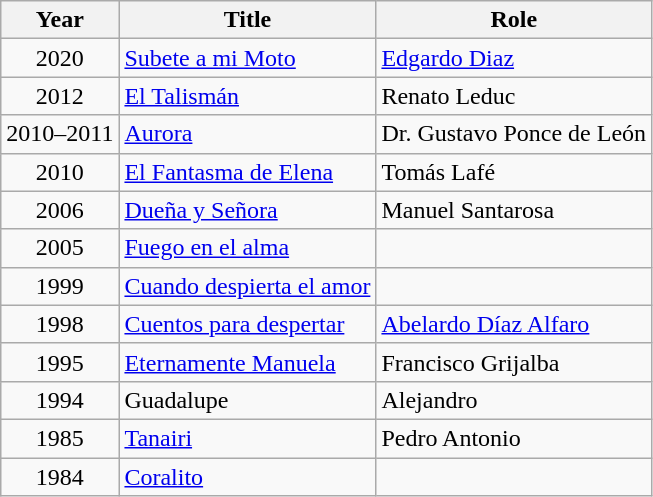<table class="wikitable">
<tr>
<th>Year</th>
<th>Title</th>
<th>Role</th>
</tr>
<tr>
<td align=center>2020</td>
<td><a href='#'>Subete a mi Moto</a></td>
<td><a href='#'>Edgardo Diaz</a></td>
</tr>
<tr>
<td align=center>2012</td>
<td><a href='#'>El Talismán</a></td>
<td>Renato Leduc</td>
</tr>
<tr>
<td align=center>2010–2011</td>
<td><a href='#'>Aurora</a></td>
<td>Dr. Gustavo Ponce de León</td>
</tr>
<tr>
<td align=center>2010</td>
<td><a href='#'>El Fantasma de Elena</a></td>
<td>Tomás Lafé</td>
</tr>
<tr>
<td align=center>2006</td>
<td><a href='#'>Dueña y Señora</a></td>
<td>Manuel Santarosa</td>
</tr>
<tr>
<td align=center>2005</td>
<td><a href='#'>Fuego en el alma</a></td>
<td></td>
</tr>
<tr>
<td align=center>1999</td>
<td><a href='#'>Cuando despierta el amor</a></td>
<td></td>
</tr>
<tr>
<td align=center>1998</td>
<td><a href='#'>Cuentos para despertar</a></td>
<td><a href='#'>Abelardo Díaz Alfaro</a></td>
</tr>
<tr>
<td align=center>1995</td>
<td><a href='#'>Eternamente Manuela</a></td>
<td>Francisco Grijalba</td>
</tr>
<tr>
<td align=center>1994</td>
<td>Guadalupe</td>
<td>Alejandro</td>
</tr>
<tr>
<td align=center>1985</td>
<td><a href='#'>Tanairi</a></td>
<td>Pedro Antonio</td>
</tr>
<tr>
<td align=center>1984</td>
<td><a href='#'>Coralito</a></td>
<td></td>
</tr>
</table>
